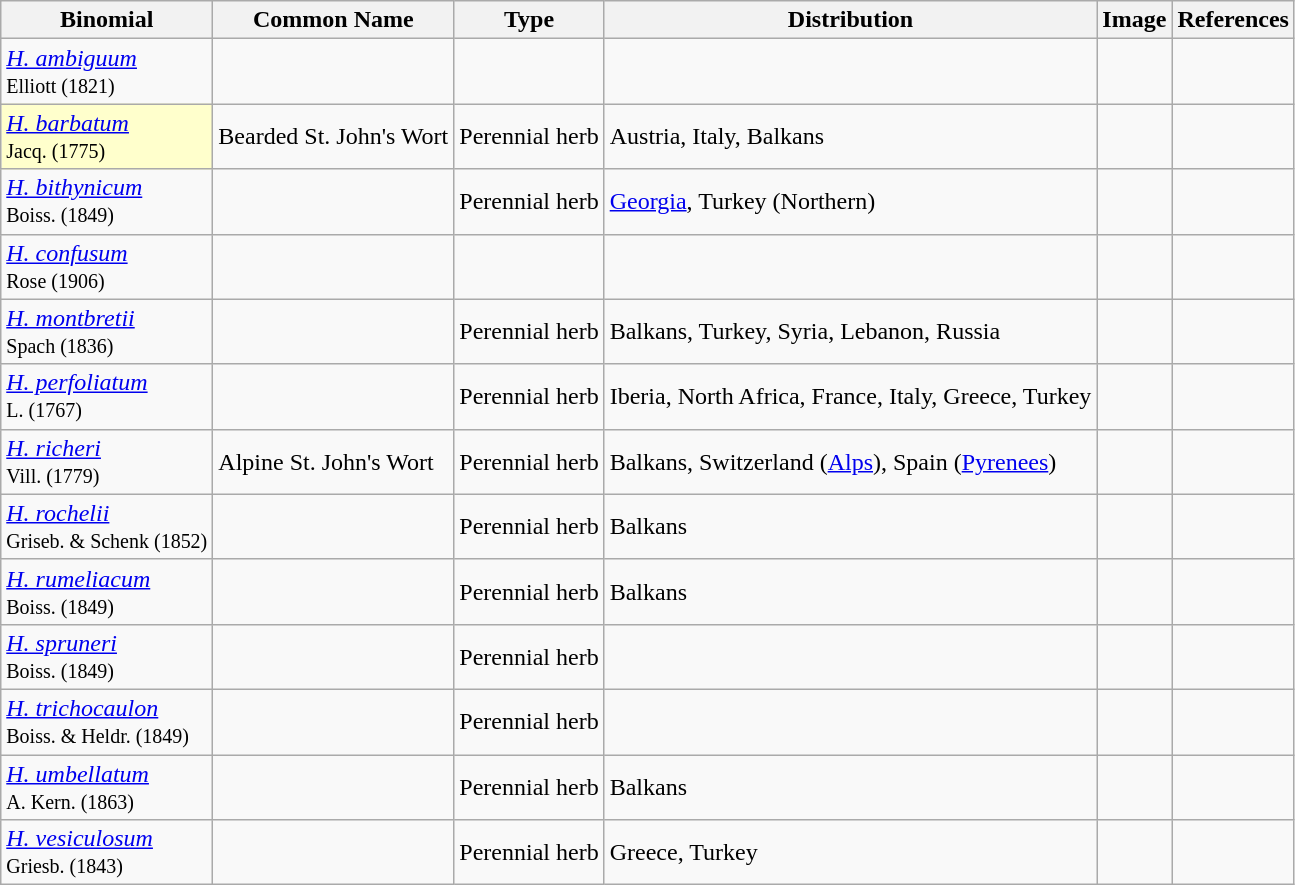<table class="wikitable mw-collapsible ">
<tr>
<th>Binomial</th>
<th>Common Name</th>
<th>Type</th>
<th>Distribution</th>
<th>Image</th>
<th>References</th>
</tr>
<tr>
<td><em><a href='#'>H. ambiguum</a></em><br><small>Elliott (1821)</small></td>
<td></td>
<td></td>
<td></td>
<td></td>
<td></td>
</tr>
<tr>
<td scope="row" style="background:#FFFFCC;"><em><a href='#'>H. barbatum</a></em><br><small>Jacq. (1775)</small></td>
<td>Bearded St. John's Wort</td>
<td>Perennial herb</td>
<td>Austria, Italy, Balkans</td>
<td></td>
<td></td>
</tr>
<tr>
<td><em><a href='#'>H. bithynicum</a></em><br><small>Boiss. (1849)</small></td>
<td></td>
<td>Perennial herb</td>
<td><a href='#'>Georgia</a>, Turkey (Northern)</td>
<td></td>
<td></td>
</tr>
<tr>
<td><em><a href='#'>H. confusum</a></em><br><small>Rose (1906)</small></td>
<td></td>
<td></td>
<td></td>
<td></td>
<td></td>
</tr>
<tr>
<td><em><a href='#'>H. montbretii</a></em><br><small>Spach (1836)</small></td>
<td></td>
<td>Perennial herb</td>
<td>Balkans, Turkey, Syria, Lebanon, Russia</td>
<td></td>
<td></td>
</tr>
<tr>
<td><em><a href='#'>H. perfoliatum</a></em><br><small>L. (1767)</small></td>
<td></td>
<td>Perennial herb</td>
<td>Iberia, North Africa, France, Italy, Greece, Turkey</td>
<td></td>
<td></td>
</tr>
<tr>
<td><em><a href='#'>H. richeri</a></em><br><small>Vill. (1779)</small></td>
<td>Alpine St. John's Wort</td>
<td>Perennial herb</td>
<td>Balkans, Switzerland (<a href='#'>Alps</a>), Spain (<a href='#'>Pyrenees</a>)</td>
<td></td>
<td></td>
</tr>
<tr>
<td><a href='#'><em>H. rochelii</em></a><br><small>Griseb. & Schenk (1852)</small></td>
<td></td>
<td>Perennial herb</td>
<td>Balkans</td>
<td></td>
<td></td>
</tr>
<tr>
<td><em><a href='#'>H. rumeliacum</a></em><br><small>Boiss. (1849)</small></td>
<td></td>
<td>Perennial herb</td>
<td>Balkans</td>
<td></td>
<td></td>
</tr>
<tr>
<td><em><a href='#'>H. spruneri</a></em><br><small>Boiss. (1849)</small></td>
<td></td>
<td>Perennial herb</td>
<td></td>
<td></td>
<td></td>
</tr>
<tr>
<td><em><a href='#'>H. trichocaulon</a></em><br><small>Boiss. & Heldr. (1849)</small></td>
<td></td>
<td>Perennial herb</td>
<td></td>
<td></td>
<td></td>
</tr>
<tr>
<td><em><a href='#'>H. umbellatum</a></em><br><small>A. Kern. (1863)</small></td>
<td></td>
<td>Perennial herb</td>
<td>Balkans</td>
<td></td>
<td></td>
</tr>
<tr>
<td><em><a href='#'>H. vesiculosum</a></em><br><small>Griesb. (1843)</small></td>
<td></td>
<td>Perennial herb</td>
<td>Greece, Turkey</td>
<td></td>
<td></td>
</tr>
</table>
